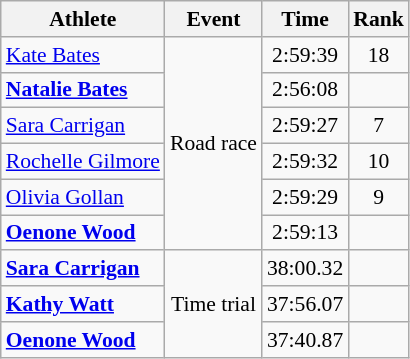<table class="wikitable" style="font-size:90%;text-align:center">
<tr>
<th>Athlete</th>
<th>Event</th>
<th>Time</th>
<th>Rank</th>
</tr>
<tr>
<td align=left><a href='#'>Kate Bates</a></td>
<td rowspan=6>Road race</td>
<td>2:59:39</td>
<td>18</td>
</tr>
<tr>
<td align=left><strong><a href='#'>Natalie Bates</a></strong></td>
<td>2:56:08</td>
<td></td>
</tr>
<tr>
<td align=left><a href='#'>Sara Carrigan</a></td>
<td>2:59:27</td>
<td>7</td>
</tr>
<tr>
<td align=left><a href='#'>Rochelle Gilmore</a></td>
<td>2:59:32</td>
<td>10</td>
</tr>
<tr>
<td align=left><a href='#'>Olivia Gollan</a></td>
<td>2:59:29</td>
<td>9</td>
</tr>
<tr>
<td align=left><strong><a href='#'>Oenone Wood</a></strong></td>
<td>2:59:13</td>
<td></td>
</tr>
<tr>
<td align=left><strong><a href='#'>Sara Carrigan</a></strong></td>
<td rowspan=3>Time trial</td>
<td>38:00.32</td>
<td></td>
</tr>
<tr>
<td align=left><strong><a href='#'>Kathy Watt</a></strong></td>
<td>37:56.07</td>
<td></td>
</tr>
<tr>
<td align=left><strong><a href='#'>Oenone Wood</a></strong></td>
<td>37:40.87</td>
<td></td>
</tr>
</table>
